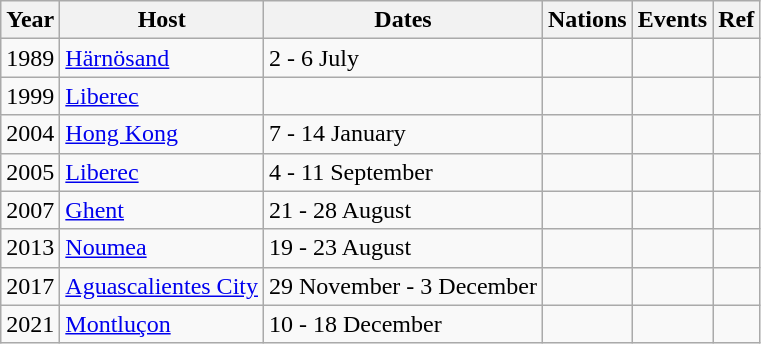<table class="wikitable">
<tr>
<th>Year</th>
<th>Host</th>
<th>Dates</th>
<th>Nations</th>
<th>Events</th>
<th>Ref</th>
</tr>
<tr>
<td>1989</td>
<td> <a href='#'>Härnösand</a></td>
<td>2 - 6 July</td>
<td></td>
<td></td>
<td></td>
</tr>
<tr>
<td>1999</td>
<td> <a href='#'>Liberec</a></td>
<td></td>
<td></td>
<td></td>
<td></td>
</tr>
<tr>
<td>2004</td>
<td> <a href='#'>Hong Kong</a></td>
<td>7 - 14 January</td>
<td></td>
<td></td>
<td></td>
</tr>
<tr>
<td>2005</td>
<td> <a href='#'>Liberec</a></td>
<td>4 - 11 September</td>
<td></td>
<td></td>
<td></td>
</tr>
<tr>
<td>2007</td>
<td> <a href='#'>Ghent</a></td>
<td>21 - 28 August</td>
<td></td>
<td></td>
<td></td>
</tr>
<tr>
<td>2013</td>
<td> <a href='#'>Noumea</a></td>
<td>19 - 23 August</td>
<td></td>
<td></td>
<td></td>
</tr>
<tr>
<td>2017</td>
<td> <a href='#'>Aguascalientes City</a></td>
<td>29 November - 3 December</td>
<td></td>
<td></td>
<td></td>
</tr>
<tr>
<td>2021</td>
<td> <a href='#'>Montluçon</a></td>
<td>10 - 18 December</td>
<td></td>
<td></td>
<td></td>
</tr>
</table>
